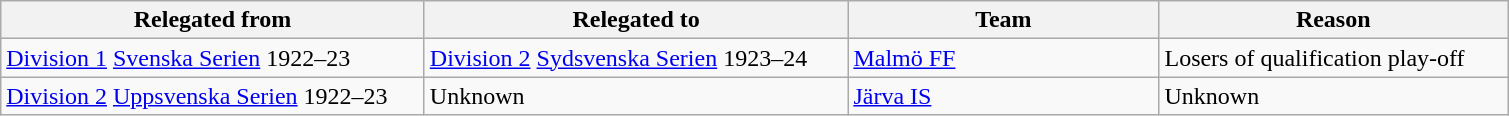<table class="wikitable" style="text-align: left;">
<tr>
<th style="width: 275px;">Relegated from</th>
<th style="width: 275px;">Relegated to</th>
<th style="width: 200px;">Team</th>
<th style="width: 225px;">Reason</th>
</tr>
<tr>
<td><a href='#'>Division 1</a> <a href='#'>Svenska Serien</a> 1922–23</td>
<td><a href='#'>Division 2</a> <a href='#'>Sydsvenska Serien</a> 1923–24</td>
<td><a href='#'>Malmö FF</a></td>
<td>Losers of qualification play-off</td>
</tr>
<tr>
<td><a href='#'>Division 2</a> <a href='#'>Uppsvenska Serien</a> 1922–23</td>
<td>Unknown</td>
<td><a href='#'>Järva IS</a></td>
<td>Unknown</td>
</tr>
</table>
